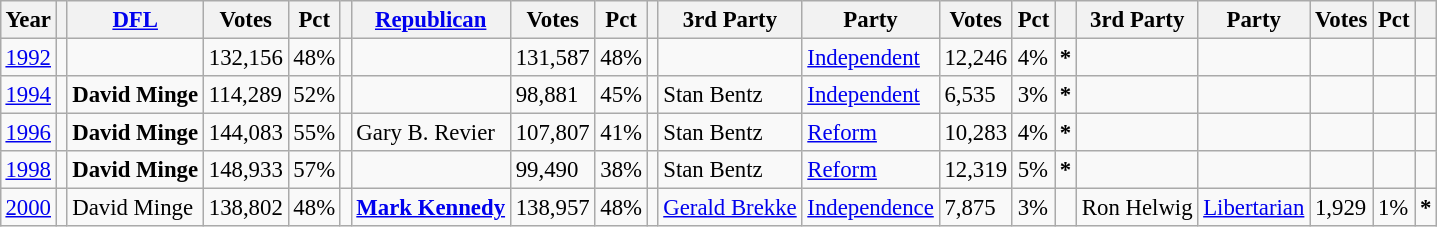<table class="wikitable" style="margin:0.5em ; font-size:95%">
<tr>
<th>Year</th>
<th></th>
<th><a href='#'>DFL</a></th>
<th>Votes</th>
<th>Pct</th>
<th></th>
<th><a href='#'>Republican</a></th>
<th>Votes</th>
<th>Pct</th>
<th></th>
<th>3rd Party</th>
<th>Party</th>
<th>Votes</th>
<th>Pct</th>
<th></th>
<th>3rd Party</th>
<th>Party</th>
<th>Votes</th>
<th>Pct</th>
<th></th>
</tr>
<tr>
<td><a href='#'>1992</a></td>
<td></td>
<td></td>
<td>132,156</td>
<td>48%</td>
<td></td>
<td></td>
<td>131,587</td>
<td>48%</td>
<td></td>
<td></td>
<td><a href='#'>Independent</a></td>
<td>12,246</td>
<td>4%</td>
<td><strong>*</strong></td>
<td></td>
<td></td>
<td></td>
<td></td>
<td></td>
</tr>
<tr>
<td><a href='#'>1994</a></td>
<td></td>
<td><strong>David Minge</strong></td>
<td>114,289</td>
<td>52%</td>
<td></td>
<td></td>
<td>98,881</td>
<td>45%</td>
<td></td>
<td>Stan Bentz</td>
<td><a href='#'>Independent</a></td>
<td>6,535</td>
<td>3%</td>
<td><strong>*</strong></td>
<td></td>
<td></td>
<td></td>
<td></td>
<td></td>
</tr>
<tr>
<td><a href='#'>1996</a></td>
<td></td>
<td><strong>David Minge</strong></td>
<td>144,083</td>
<td>55%</td>
<td></td>
<td>Gary B. Revier</td>
<td>107,807</td>
<td>41%</td>
<td></td>
<td>Stan Bentz</td>
<td><a href='#'>Reform</a></td>
<td>10,283</td>
<td>4%</td>
<td><strong>*</strong></td>
<td></td>
<td></td>
<td></td>
<td></td>
<td></td>
</tr>
<tr>
<td><a href='#'>1998</a></td>
<td></td>
<td><strong>David Minge</strong></td>
<td>148,933</td>
<td>57%</td>
<td></td>
<td></td>
<td>99,490</td>
<td>38%</td>
<td></td>
<td>Stan Bentz</td>
<td><a href='#'>Reform</a></td>
<td>12,319</td>
<td>5%</td>
<td><strong>*</strong></td>
<td></td>
<td></td>
<td></td>
<td></td>
<td></td>
</tr>
<tr>
<td><a href='#'>2000</a></td>
<td></td>
<td>David Minge</td>
<td>138,802</td>
<td>48%</td>
<td></td>
<td><strong><a href='#'>Mark Kennedy</a></strong></td>
<td>138,957</td>
<td>48%</td>
<td></td>
<td><a href='#'>Gerald Brekke</a></td>
<td><a href='#'>Independence</a></td>
<td>7,875</td>
<td>3%</td>
<td></td>
<td>Ron Helwig</td>
<td><a href='#'>Libertarian</a></td>
<td>1,929</td>
<td>1%</td>
<td><strong>*</strong></td>
</tr>
</table>
